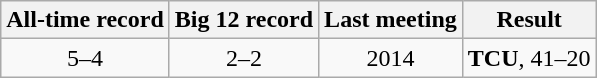<table class="wikitable">
<tr style="text-align:center;">
<th>All-time record</th>
<th>Big 12 record</th>
<th>Last meeting</th>
<th>Result</th>
</tr>
<tr style="text-align:center;">
<td>5–4</td>
<td>2–2</td>
<td>2014</td>
<td><strong>TCU</strong>, 41–20</td>
</tr>
</table>
